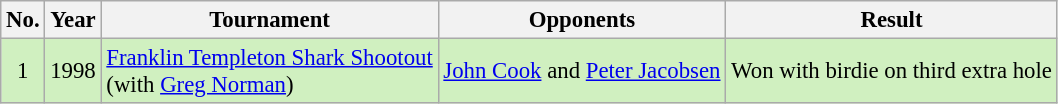<table class="wikitable" style="font-size:95%;">
<tr>
<th>No.</th>
<th>Year</th>
<th>Tournament</th>
<th>Opponents</th>
<th>Result</th>
</tr>
<tr style="background:#D0F0C0;">
<td align=center>1</td>
<td>1998</td>
<td><a href='#'>Franklin Templeton Shark Shootout</a><br>(with  <a href='#'>Greg Norman</a>)</td>
<td> <a href='#'>John Cook</a> and  <a href='#'>Peter Jacobsen</a></td>
<td>Won with birdie on third extra hole</td>
</tr>
</table>
